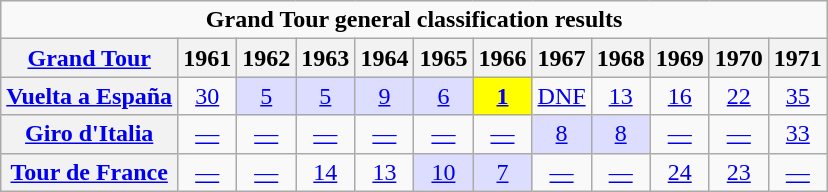<table class="wikitable plainrowheaders">
<tr>
<td colspan=12 align="center"><strong>Grand Tour general classification results</strong></td>
</tr>
<tr>
<th scope="col"><a href='#'>Grand Tour</a></th>
<th scope="col">1961</th>
<th scope="col">1962</th>
<th scope="col">1963</th>
<th scope="col">1964</th>
<th scope="col">1965</th>
<th scope="col">1966</th>
<th scope="col">1967</th>
<th scope="col">1968</th>
<th scope="col">1969</th>
<th scope="col">1970</th>
<th scope="col">1971</th>
</tr>
<tr style="text-align:center;">
<th scope="row"> <a href='#'>Vuelta a España</a></th>
<td><a href='#'>30</a></td>
<td style="background:#ddf;"><a href='#'>5</a></td>
<td style="background:#ddf;"><a href='#'>5</a></td>
<td style="background:#ddf;"><a href='#'>9</a></td>
<td style="background:#ddf;"><a href='#'>6</a></td>
<td style="background:yellow;"><a href='#'><strong>1</strong></a></td>
<td><a href='#'>DNF</a></td>
<td><a href='#'>13</a></td>
<td><a href='#'>16</a></td>
<td><a href='#'>22</a></td>
<td><a href='#'>35</a></td>
</tr>
<tr style="text-align:center;">
<th scope="row"> <a href='#'>Giro d'Italia</a></th>
<td><a href='#'>—</a></td>
<td><a href='#'>—</a></td>
<td><a href='#'>—</a></td>
<td><a href='#'>—</a></td>
<td><a href='#'>—</a></td>
<td><a href='#'>—</a></td>
<td style="background:#ddf;"><a href='#'>8</a></td>
<td style="background:#ddf;"><a href='#'>8</a></td>
<td><a href='#'>—</a></td>
<td><a href='#'>—</a></td>
<td><a href='#'>33</a></td>
</tr>
<tr style="text-align:center;">
<th scope="row"> <a href='#'>Tour de France</a></th>
<td><a href='#'>—</a></td>
<td><a href='#'>—</a></td>
<td><a href='#'>14</a></td>
<td><a href='#'>13</a></td>
<td style="background:#ddf;"><a href='#'>10</a></td>
<td style="background:#ddf;"><a href='#'>7</a></td>
<td><a href='#'>—</a></td>
<td><a href='#'>—</a></td>
<td><a href='#'>24</a></td>
<td><a href='#'>23</a></td>
<td><a href='#'>—</a></td>
</tr>
</table>
